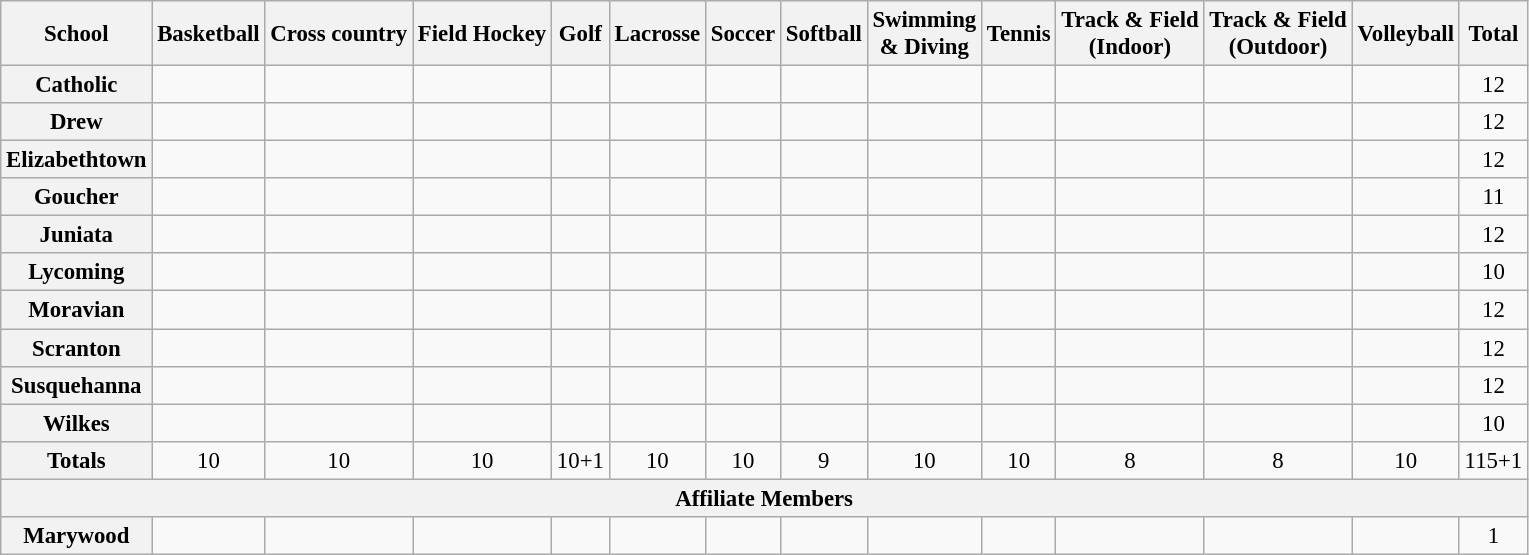<table class="wikitable" style="text-align:center; font-size:95%">
<tr>
<th>School</th>
<th>Basketball</th>
<th>Cross country</th>
<th>Field Hockey</th>
<th>Golf</th>
<th>Lacrosse</th>
<th>Soccer</th>
<th>Softball</th>
<th>Swimming<br>& Diving</th>
<th>Tennis</th>
<th>Track & Field<br>(Indoor)</th>
<th>Track & Field<br>(Outdoor)</th>
<th>Volleyball</th>
<th>Total</th>
</tr>
<tr>
<th>Catholic</th>
<td></td>
<td></td>
<td></td>
<td></td>
<td></td>
<td></td>
<td></td>
<td></td>
<td></td>
<td></td>
<td></td>
<td></td>
<td>12</td>
</tr>
<tr>
<th>Drew</th>
<td></td>
<td></td>
<td></td>
<td></td>
<td></td>
<td></td>
<td></td>
<td></td>
<td></td>
<td></td>
<td></td>
<td></td>
<td>12</td>
</tr>
<tr>
<th>Elizabethtown</th>
<td></td>
<td></td>
<td></td>
<td></td>
<td></td>
<td></td>
<td></td>
<td></td>
<td></td>
<td></td>
<td></td>
<td></td>
<td>12</td>
</tr>
<tr>
<th>Goucher</th>
<td></td>
<td></td>
<td></td>
<td></td>
<td></td>
<td></td>
<td></td>
<td></td>
<td></td>
<td></td>
<td></td>
<td></td>
<td>11</td>
</tr>
<tr>
<th>Juniata</th>
<td></td>
<td></td>
<td></td>
<td></td>
<td></td>
<td></td>
<td></td>
<td></td>
<td></td>
<td></td>
<td></td>
<td></td>
<td>12</td>
</tr>
<tr>
<th>Lycoming</th>
<td></td>
<td></td>
<td></td>
<td></td>
<td></td>
<td></td>
<td></td>
<td></td>
<td></td>
<td></td>
<td></td>
<td></td>
<td>10</td>
</tr>
<tr>
<th>Moravian</th>
<td></td>
<td></td>
<td></td>
<td></td>
<td></td>
<td></td>
<td></td>
<td></td>
<td></td>
<td></td>
<td></td>
<td></td>
<td>12</td>
</tr>
<tr>
<th>Scranton</th>
<td></td>
<td></td>
<td></td>
<td></td>
<td></td>
<td></td>
<td></td>
<td></td>
<td></td>
<td></td>
<td></td>
<td></td>
<td>12</td>
</tr>
<tr>
<th>Susquehanna</th>
<td></td>
<td></td>
<td></td>
<td></td>
<td></td>
<td></td>
<td></td>
<td></td>
<td></td>
<td></td>
<td></td>
<td></td>
<td>12</td>
</tr>
<tr>
<th>Wilkes</th>
<td></td>
<td></td>
<td></td>
<td></td>
<td></td>
<td></td>
<td></td>
<td></td>
<td></td>
<td></td>
<td></td>
<td></td>
<td>10</td>
</tr>
<tr>
<th>Totals</th>
<td>10</td>
<td>10</td>
<td>10</td>
<td>10+1</td>
<td>10</td>
<td>10</td>
<td>9</td>
<td>10</td>
<td>10</td>
<td>8</td>
<td>8</td>
<td>10</td>
<td>115+1</td>
</tr>
<tr>
<th colspan="14">Affiliate Members</th>
</tr>
<tr>
<th>Marywood</th>
<td></td>
<td></td>
<td></td>
<td></td>
<td></td>
<td></td>
<td></td>
<td></td>
<td></td>
<td></td>
<td></td>
<td></td>
<td>1</td>
</tr>
</table>
